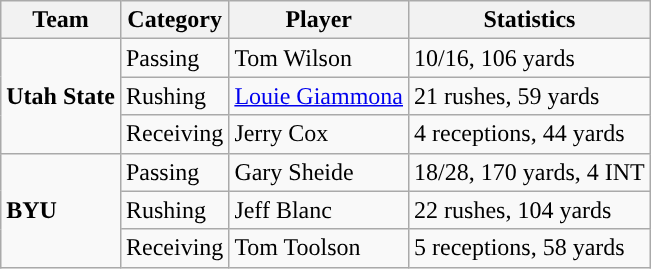<table class="wikitable" style="float: left;">
<tr>
<th>Team</th>
<th>Category</th>
<th>Player</th>
<th>Statistics</th>
</tr>
<tr>
<td rowspan=3><strong>Utah State</strong></td>
<td>Passing</td>
<td>Tom Wilson</td>
<td>10/16, 106 yards</td>
</tr>
<tr>
<td>Rushing</td>
<td><a href='#'>Louie Giammona</a></td>
<td>21 rushes, 59 yards</td>
</tr>
<tr>
<td>Receiving</td>
<td>Jerry Cox</td>
<td>4 receptions, 44 yards</td>
</tr>
<tr>
<td rowspan=3><strong>BYU</strong></td>
<td>Passing</td>
<td>Gary Sheide</td>
<td>18/28, 170 yards, 4 INT</td>
</tr>
<tr>
<td>Rushing</td>
<td>Jeff Blanc</td>
<td>22 rushes, 104 yards</td>
</tr>
<tr>
<td>Receiving</td>
<td>Tom Toolson</td>
<td>5 receptions, 58 yards</td>
</tr>
</table>
